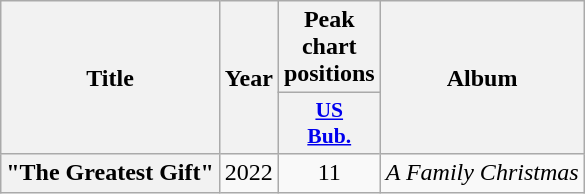<table class="wikitable plainrowheaders" style="text-align:center;">
<tr>
<th scope="col" rowspan="2">Title</th>
<th scope="col" rowspan="2">Year</th>
<th scope="col" colspan="1">Peak chart positions</th>
<th scope="col" rowspan="2">Album</th>
</tr>
<tr>
<th style="width:3em;font-size:90%"><a href='#'>US<br>Bub.</a><br></th>
</tr>
<tr>
<th scope="row">"The Greatest Gift"<br></th>
<td>2022</td>
<td>11</td>
<td><em>A Family Christmas</em></td>
</tr>
</table>
